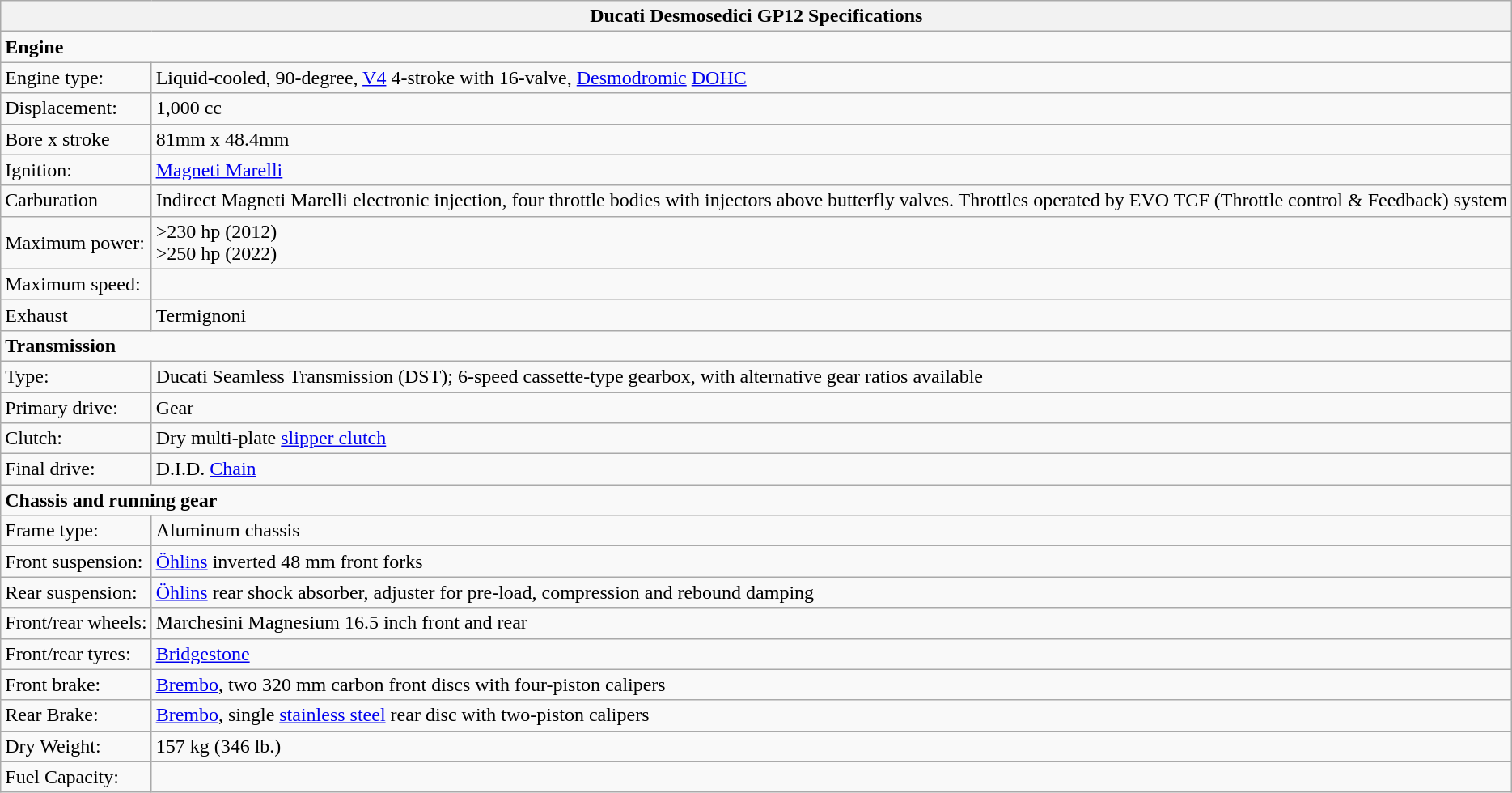<table class="wikitable">
<tr>
<th colspan=2>Ducati Desmosedici GP12 Specifications</th>
</tr>
<tr>
<td colspan=2><strong>Engine</strong></td>
</tr>
<tr>
<td>Engine type:</td>
<td>Liquid-cooled, 90-degree, <a href='#'>V4</a> 4-stroke with 16-valve, <a href='#'>Desmodromic</a> <a href='#'>DOHC</a></td>
</tr>
<tr>
<td>Displacement:</td>
<td>1,000 cc</td>
</tr>
<tr>
<td>Bore x stroke</td>
<td>81mm x 48.4mm</td>
</tr>
<tr>
<td>Ignition:</td>
<td><a href='#'>Magneti Marelli</a></td>
</tr>
<tr>
<td>Carburation</td>
<td>Indirect Magneti Marelli electronic injection, four throttle bodies with injectors above butterfly valves. Throttles operated by EVO TCF (Throttle control & Feedback) system</td>
</tr>
<tr>
<td>Maximum power:</td>
<td>>230 hp (2012)<br> >250 hp (2022)</td>
</tr>
<tr>
<td>Maximum speed:</td>
<td></td>
</tr>
<tr>
<td>Exhaust</td>
<td>Termignoni</td>
</tr>
<tr>
<td colspan=2><strong>Transmission</strong></td>
</tr>
<tr>
<td>Type:</td>
<td>Ducati Seamless Transmission (DST); 6-speed cassette-type gearbox, with alternative gear ratios available</td>
</tr>
<tr>
<td>Primary drive:</td>
<td>Gear</td>
</tr>
<tr>
<td>Clutch:</td>
<td>Dry multi-plate <a href='#'>slipper clutch</a></td>
</tr>
<tr>
<td>Final drive:</td>
<td>D.I.D. <a href='#'>Chain</a></td>
</tr>
<tr>
<td colspan=2><strong>Chassis and running gear</strong></td>
</tr>
<tr>
<td>Frame type:</td>
<td>Aluminum chassis</td>
</tr>
<tr>
<td>Front suspension:</td>
<td><a href='#'>Öhlins</a> inverted 48 mm front forks</td>
</tr>
<tr>
<td>Rear suspension:</td>
<td><a href='#'>Öhlins</a> rear shock absorber, adjuster for pre-load, compression and rebound damping</td>
</tr>
<tr>
<td>Front/rear wheels:</td>
<td>Marchesini Magnesium 16.5 inch front and rear</td>
</tr>
<tr>
<td>Front/rear tyres:</td>
<td><a href='#'>Bridgestone</a></td>
</tr>
<tr>
<td>Front brake:</td>
<td><a href='#'>Brembo</a>, two 320 mm carbon front discs with four-piston calipers</td>
</tr>
<tr>
<td>Rear Brake:</td>
<td><a href='#'>Brembo</a>, single <a href='#'>stainless steel</a> rear disc with two-piston calipers</td>
</tr>
<tr>
<td>Dry Weight:</td>
<td>157 kg (346 lb.)</td>
</tr>
<tr>
<td>Fuel Capacity:</td>
<td></td>
</tr>
</table>
